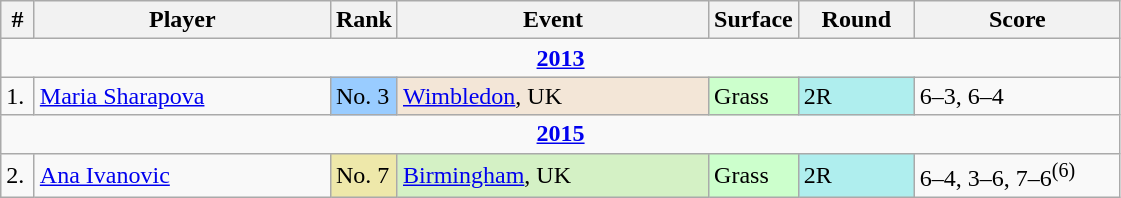<table class="wikitable sortable">
<tr>
<th width=15>#</th>
<th width=190>Player</th>
<th width=30>Rank</th>
<th width=200>Event</th>
<th width=50>Surface</th>
<th width=70>Round</th>
<th width=130>Score</th>
</tr>
<tr>
<td colspan=7 style=text-align:center><strong><a href='#'>2013</a></strong></td>
</tr>
<tr>
<td>1.</td>
<td> <a href='#'>Maria Sharapova</a></td>
<td bgcolor=99ccff>No. 3</td>
<td bgcolor=f3e6d7><a href='#'>Wimbledon</a>, UK</td>
<td bgcolor=CCFFCC>Grass</td>
<td bgcolor=afeeee>2R</td>
<td>6–3, 6–4</td>
</tr>
<tr>
<td colspan=7 style=text-align:center><strong><a href='#'>2015</a></strong></td>
</tr>
<tr>
<td>2.</td>
<td> <a href='#'>Ana Ivanovic</a></td>
<td bgcolor=EEE8AA>No. 7</td>
<td bgcolor=d4f1c5><a href='#'>Birmingham</a>, UK</td>
<td bgcolor=CCFFCC>Grass</td>
<td bgcolor=afeeee>2R</td>
<td>6–4, 3–6, 7–6<sup>(6)</sup></td>
</tr>
</table>
